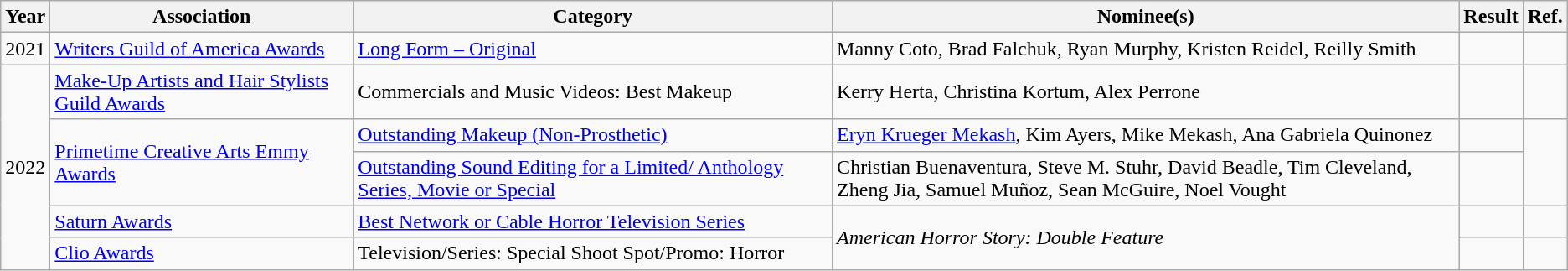<table class="wikitable sortable plainrowheaders">
<tr>
<th class="unsortable">Year</th>
<th>Association</th>
<th>Category</th>
<th width="40%">Nominee(s)</th>
<th>Result</th>
<th>Ref.</th>
</tr>
<tr>
<td>2021</td>
<td><a href='#'>Writers Guild of America Awards</a></td>
<td><a href='#'>Long Form – Original</a></td>
<td>Manny Coto, Brad Falchuk, Ryan Murphy, Kristen Reidel, Reilly Smith</td>
<td></td>
<td style="text-align:center;"></td>
</tr>
<tr>
<td rowspan="5">2022</td>
<td><a href='#'>Make-Up Artists and Hair Stylists Guild Awards</a></td>
<td scope="row">Commercials and Music Videos: Best Makeup</td>
<td>Kerry Herta, Christina Kortum, Alex Perrone</td>
<td></td>
<td style="text-align:center;"></td>
</tr>
<tr>
<td rowspan="2"><a href='#'>Primetime Creative Arts Emmy Awards</a></td>
<td><a href='#'>Outstanding Makeup (Non-Prosthetic)</a></td>
<td><a href='#'>Eryn Krueger Mekash</a>, Kim Ayers, Mike Mekash, Ana Gabriela Quinonez</td>
<td></td>
<td rowspan="2" style="text-align:center;"></td>
</tr>
<tr>
<td><a href='#'>Outstanding Sound Editing for a Limited/ Anthology Series, Movie or Special</a></td>
<td>Christian Buenaventura, Steve M. Stuhr, David Beadle, Tim Cleveland, Zheng Jia, Samuel Muñoz, Sean McGuire, Noel Vought</td>
<td></td>
</tr>
<tr>
<td><a href='#'>Saturn Awards</a></td>
<td><a href='#'>Best Network or Cable Horror Television Series</a></td>
<td rowspan="2"><em>American Horror Story: Double Feature</em></td>
<td></td>
<td style="text-align:center;"></td>
</tr>
<tr>
<td><a href='#'>Clio Awards</a></td>
<td>Television/Series: Special Shoot Spot/Promo: Horror</td>
<td></td>
<td></td>
</tr>
</table>
